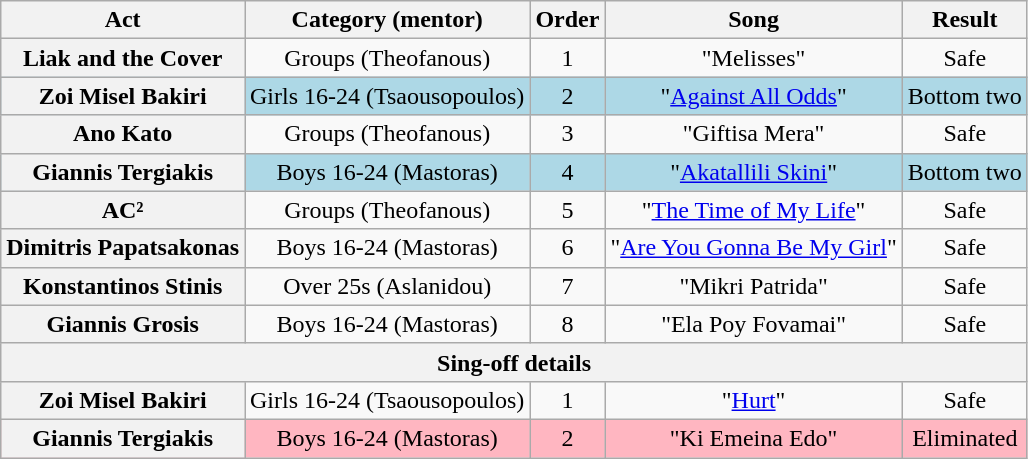<table class="wikitable plainrowheaders" style="text-align:center;">
<tr>
<th scope="col">Act</th>
<th scope="col">Category (mentor)</th>
<th scope="col">Order</th>
<th scope="col">Song</th>
<th scope="col">Result</th>
</tr>
<tr>
<th scope="row">Liak and the Cover</th>
<td>Groups (Theofanous)</td>
<td>1</td>
<td>"Melisses"</td>
<td>Safe</td>
</tr>
<tr style="background:lightblue;">
<th scope="row">Zoi Misel Bakiri</th>
<td>Girls 16-24 (Tsaousopoulos)</td>
<td>2</td>
<td>"<a href='#'>Against All Odds</a>"</td>
<td>Bottom two</td>
</tr>
<tr>
<th scope="row">Ano Kato</th>
<td>Groups (Theofanous)</td>
<td>3</td>
<td>"Giftisa Mera"</td>
<td>Safe</td>
</tr>
<tr style="background:lightblue;">
<th scope="row">Giannis Tergiakis</th>
<td>Boys 16-24 (Mastoras)</td>
<td>4</td>
<td>"<a href='#'>Akatallili Skini</a>"</td>
<td>Bottom two</td>
</tr>
<tr>
<th scope="row">AC²</th>
<td>Groups (Theofanous)</td>
<td>5</td>
<td>"<a href='#'>The Time of My Life</a>"</td>
<td>Safe</td>
</tr>
<tr>
<th scope="row">Dimitris Papatsakonas</th>
<td>Boys 16-24 (Mastoras)</td>
<td>6</td>
<td>"<a href='#'>Are You Gonna Be My Girl</a>"</td>
<td>Safe</td>
</tr>
<tr>
<th scope="row">Konstantinos Stinis</th>
<td>Over 25s (Aslanidou)</td>
<td>7</td>
<td>"Mikri Patrida"</td>
<td>Safe</td>
</tr>
<tr>
<th scope="row">Giannis Grosis</th>
<td>Boys 16-24 (Mastoras)</td>
<td>8</td>
<td>"Ela Poy Fovamai"</td>
<td>Safe</td>
</tr>
<tr>
<th colspan="5">Sing-off details</th>
</tr>
<tr>
<th scope="row">Zoi Misel Bakiri</th>
<td>Girls 16-24 (Tsaousopoulos)</td>
<td>1</td>
<td>"<a href='#'>Hurt</a>"</td>
<td>Safe</td>
</tr>
<tr style="background:lightpink;">
<th scope="row">Giannis Tergiakis</th>
<td>Boys 16-24 (Mastoras)</td>
<td>2</td>
<td>"Ki Emeina Edo"</td>
<td>Eliminated</td>
</tr>
</table>
